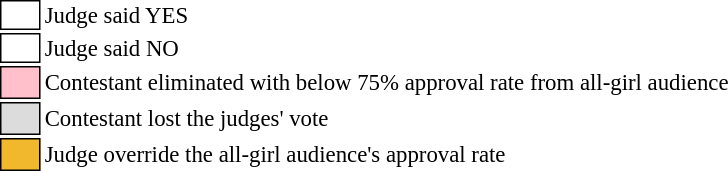<table class="toccolours" style="font-size: 90%; white-space: nowrap; font-size: 95%;">
<tr>
<td style="background:white; border: 1px solid black; text-align:center;"><strong></strong></td>
<td>Judge said YES</td>
</tr>
<tr>
<td style="background:white; border: 1px solid black;  text-align:center;"><strong></strong></td>
<td>Judge said NO</td>
</tr>
<tr>
<td style="background:pink; border: 1px solid black;">      </td>
<td>Contestant eliminated with below 75% approval rate from all-girl audience</td>
</tr>
<tr>
<td style="background:#DCDCDC; border: 1px solid black;">      </td>
<td>Contestant lost the judges' vote</td>
</tr>
<tr>
<td style="background:#F1B82D; border: 1px solid black;">      </td>
<td>Judge override the all-girl audience's approval rate</td>
</tr>
</table>
